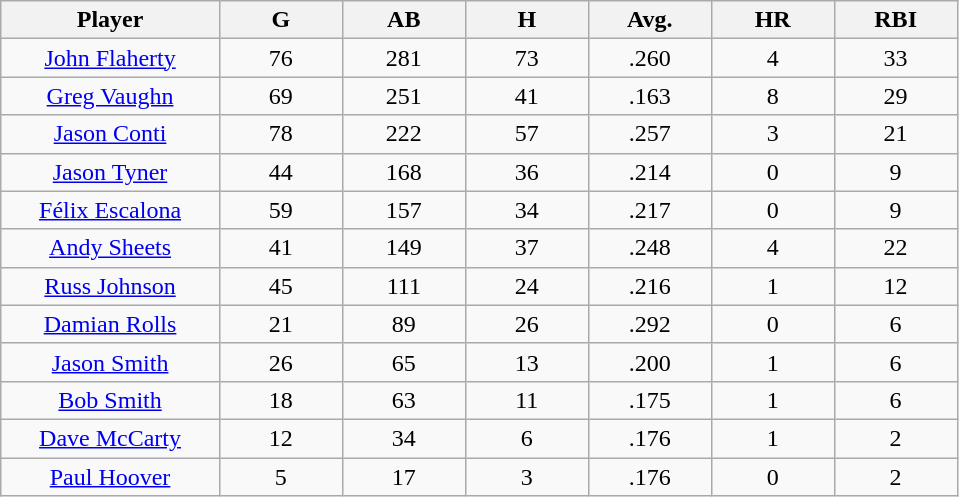<table class="wikitable sortable">
<tr>
<th bgcolor="#DDDDFF" width="16%">Player</th>
<th bgcolor="#DDDDFF" width="9%">G</th>
<th bgcolor="#DDDDFF" width="9%">AB</th>
<th bgcolor="#DDDDFF" width="9%">H</th>
<th bgcolor="#DDDDFF" width="9%">Avg.</th>
<th bgcolor="#DDDDFF" width="9%">HR</th>
<th bgcolor="#DDDDFF" width="9%">RBI</th>
</tr>
<tr align="center">
<td><a href='#'>John Flaherty</a></td>
<td>76</td>
<td>281</td>
<td>73</td>
<td>.260</td>
<td>4</td>
<td>33</td>
</tr>
<tr align=center>
<td><a href='#'>Greg Vaughn</a></td>
<td>69</td>
<td>251</td>
<td>41</td>
<td>.163</td>
<td>8</td>
<td>29</td>
</tr>
<tr align=center>
<td><a href='#'>Jason Conti</a></td>
<td>78</td>
<td>222</td>
<td>57</td>
<td>.257</td>
<td>3</td>
<td>21</td>
</tr>
<tr align=center>
<td><a href='#'>Jason Tyner</a></td>
<td>44</td>
<td>168</td>
<td>36</td>
<td>.214</td>
<td>0</td>
<td>9</td>
</tr>
<tr align=center>
<td><a href='#'>Félix Escalona</a></td>
<td>59</td>
<td>157</td>
<td>34</td>
<td>.217</td>
<td>0</td>
<td>9</td>
</tr>
<tr align=center>
<td><a href='#'>Andy Sheets</a></td>
<td>41</td>
<td>149</td>
<td>37</td>
<td>.248</td>
<td>4</td>
<td>22</td>
</tr>
<tr align=center>
<td><a href='#'>Russ Johnson</a></td>
<td>45</td>
<td>111</td>
<td>24</td>
<td>.216</td>
<td>1</td>
<td>12</td>
</tr>
<tr align=center>
<td><a href='#'>Damian Rolls</a></td>
<td>21</td>
<td>89</td>
<td>26</td>
<td>.292</td>
<td>0</td>
<td>6</td>
</tr>
<tr align=center>
<td><a href='#'>Jason Smith</a></td>
<td>26</td>
<td>65</td>
<td>13</td>
<td>.200</td>
<td>1</td>
<td>6</td>
</tr>
<tr align=center>
<td><a href='#'>Bob Smith</a></td>
<td>18</td>
<td>63</td>
<td>11</td>
<td>.175</td>
<td>1</td>
<td>6</td>
</tr>
<tr align=center>
<td><a href='#'>Dave McCarty</a></td>
<td>12</td>
<td>34</td>
<td>6</td>
<td>.176</td>
<td>1</td>
<td>2</td>
</tr>
<tr align=center>
<td><a href='#'>Paul Hoover</a></td>
<td>5</td>
<td>17</td>
<td>3</td>
<td>.176</td>
<td>0</td>
<td>2</td>
</tr>
</table>
